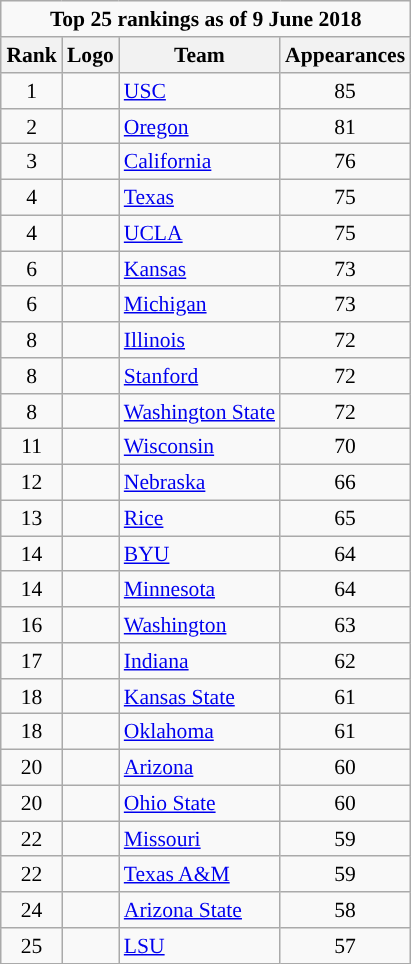<table class="wikitable" style="font-size: 90%; float: left; margin-left: 1em">
<tr>
<td colspan="4" style="text-align:center"><strong>Top 25 rankings as of 9 June 2018</strong></td>
</tr>
<tr>
<th>Rank</th>
<th>Logo</th>
<th>Team</th>
<th>Appearances</th>
</tr>
<tr>
<td align=center>1</td>
<td style="text-align:center"></td>
<td><a href='#'>USC</a></td>
<td style="text-align:center">85</td>
</tr>
<tr>
<td align=center>2</td>
<td style="text-align:center"></td>
<td><a href='#'>Oregon</a></td>
<td style="text-align:center">81</td>
</tr>
<tr>
<td align=center>3</td>
<td style="text-align:center"></td>
<td><a href='#'>California</a></td>
<td style="text-align:center">76</td>
</tr>
<tr>
<td align=center>4</td>
<td style="text-align:center"></td>
<td><a href='#'>Texas</a></td>
<td style="text-align:center">75</td>
</tr>
<tr>
<td align=center>4</td>
<td style="text-align:center"></td>
<td><a href='#'>UCLA</a></td>
<td style="text-align:center">75</td>
</tr>
<tr>
<td align=center>6</td>
<td style="text-align:center"></td>
<td><a href='#'>Kansas</a></td>
<td style="text-align:center">73</td>
</tr>
<tr>
<td align=center>6</td>
<td style="text-align:center"></td>
<td><a href='#'>Michigan</a></td>
<td style="text-align:center">73</td>
</tr>
<tr>
<td align=center>8</td>
<td style="text-align:center"></td>
<td><a href='#'>Illinois</a></td>
<td style="text-align:center">72</td>
</tr>
<tr>
<td align=center>8</td>
<td style="text-align:center"></td>
<td><a href='#'>Stanford</a></td>
<td style="text-align:center">72</td>
</tr>
<tr>
<td align=center>8</td>
<td style="text-align:center"></td>
<td><a href='#'>Washington State</a></td>
<td style="text-align:center">72</td>
</tr>
<tr>
<td align=center>11</td>
<td style="text-align:center"></td>
<td><a href='#'>Wisconsin</a></td>
<td style="text-align:center">70</td>
</tr>
<tr>
<td align=center>12</td>
<td style="text-align:center"></td>
<td><a href='#'>Nebraska</a></td>
<td style="text-align:center">66</td>
</tr>
<tr>
<td align=center>13</td>
<td style="text-align:center"></td>
<td><a href='#'>Rice</a></td>
<td style="text-align:center">65</td>
</tr>
<tr>
<td align=center>14</td>
<td style="text-align:center"></td>
<td><a href='#'>BYU</a></td>
<td style="text-align:center">64</td>
</tr>
<tr>
<td align=center>14</td>
<td style="text-align:center"></td>
<td><a href='#'>Minnesota</a></td>
<td style="text-align:center">64</td>
</tr>
<tr>
<td align=center>16</td>
<td style="text-align:center"></td>
<td><a href='#'>Washington</a></td>
<td style="text-align:center">63</td>
</tr>
<tr>
<td align=center>17</td>
<td style="text-align:center"></td>
<td><a href='#'>Indiana</a></td>
<td style="text-align:center">62</td>
</tr>
<tr>
<td align=center>18</td>
<td style="text-align:center"></td>
<td><a href='#'>Kansas State</a></td>
<td style="text-align:center">61</td>
</tr>
<tr>
<td align=center>18</td>
<td style="text-align:center"></td>
<td><a href='#'>Oklahoma</a></td>
<td style="text-align:center">61</td>
</tr>
<tr>
<td align=center>20</td>
<td style="text-align:center"></td>
<td><a href='#'>Arizona</a></td>
<td style="text-align:center">60</td>
</tr>
<tr>
<td align=center>20</td>
<td style="text-align:center"></td>
<td><a href='#'>Ohio State</a></td>
<td style="text-align:center">60</td>
</tr>
<tr>
<td align=center>22</td>
<td style="text-align:center"></td>
<td><a href='#'>Missouri</a></td>
<td style="text-align:center">59</td>
</tr>
<tr>
<td align=center>22</td>
<td style="text-align:center"></td>
<td><a href='#'>Texas A&M</a></td>
<td style="text-align:center">59</td>
</tr>
<tr>
<td align=center>24</td>
<td style="text-align:center"></td>
<td><a href='#'>Arizona State</a></td>
<td style="text-align:center">58</td>
</tr>
<tr>
<td align=center>25</td>
<td style="text-align:center"></td>
<td><a href='#'>LSU</a></td>
<td style="text-align:center">57</td>
</tr>
</table>
